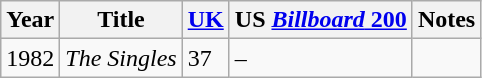<table class="wikitable sortable">
<tr>
<th>Year</th>
<th>Title</th>
<th><a href='#'>UK</a></th>
<th>US <a href='#'><em>Billboard</em> 200</a></th>
<th>Notes</th>
</tr>
<tr>
<td>1982</td>
<td><em>The Singles</em></td>
<td>37</td>
<td>–</td>
<td></td>
</tr>
</table>
